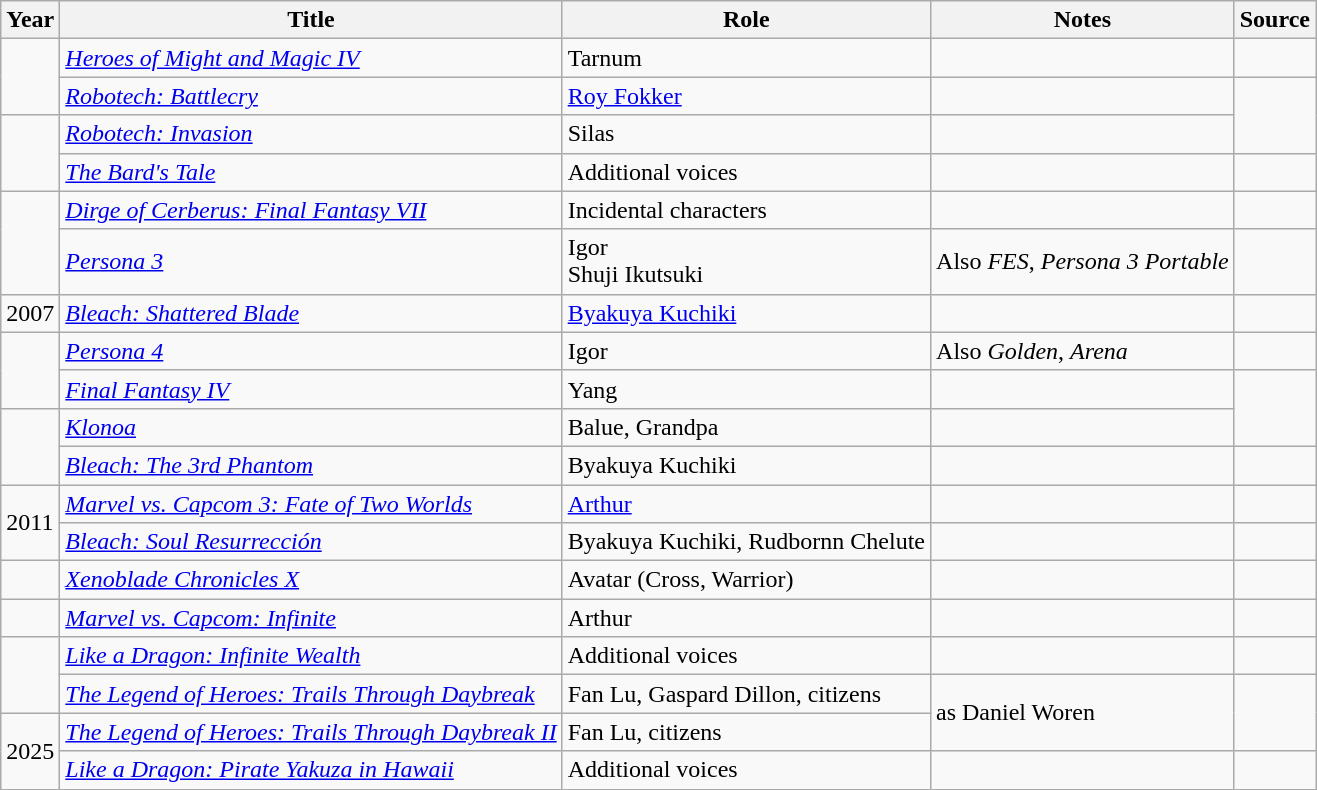<table class="wikitable sortable plainrowheaders">
<tr>
<th>Year</th>
<th>Title</th>
<th>Role</th>
<th class="unsortable">Notes</th>
<th class="unsortable">Source</th>
</tr>
<tr>
<td rowspan="2"></td>
<td><em><a href='#'>Heroes of Might and Magic IV</a></em></td>
<td>Tarnum</td>
<td></td>
<td></td>
</tr>
<tr>
<td><em><a href='#'>Robotech: Battlecry</a></em></td>
<td><a href='#'>Roy Fokker</a></td>
<td></td>
<td rowspan="2"></td>
</tr>
<tr>
<td rowspan="2"></td>
<td><em><a href='#'>Robotech: Invasion</a></em></td>
<td>Silas</td>
<td></td>
</tr>
<tr>
<td><em><a href='#'>The Bard's Tale</a></em></td>
<td>Additional voices</td>
<td></td>
<td></td>
</tr>
<tr>
<td rowspan="2"></td>
<td><em><a href='#'>Dirge of Cerberus: Final Fantasy VII</a></em></td>
<td>Incidental characters</td>
<td></td>
<td></td>
</tr>
<tr>
<td><em><a href='#'>Persona 3</a></em></td>
<td>Igor<br>Shuji Ikutsuki</td>
<td>Also <em>FES</em>, <em>Persona 3 Portable</em></td>
<td></td>
</tr>
<tr>
<td>2007</td>
<td><em><a href='#'>Bleach: Shattered Blade</a></em></td>
<td><a href='#'>Byakuya Kuchiki</a></td>
<td></td>
<td></td>
</tr>
<tr>
<td rowspan="2"></td>
<td><em><a href='#'>Persona 4</a></em></td>
<td>Igor</td>
<td>Also <em>Golden</em>, <em>Arena</em></td>
<td></td>
</tr>
<tr>
<td><em><a href='#'>Final Fantasy IV</a></em></td>
<td>Yang</td>
<td></td>
<td rowspan="2"></td>
</tr>
<tr>
<td rowspan="2"></td>
<td><em><a href='#'>Klonoa</a></em></td>
<td>Balue, Grandpa</td>
<td></td>
</tr>
<tr>
<td><em><a href='#'>Bleach: The 3rd Phantom</a></em></td>
<td>Byakuya Kuchiki</td>
<td></td>
<td></td>
</tr>
<tr>
<td rowspan="2">2011</td>
<td><em><a href='#'>Marvel vs. Capcom 3: Fate of Two Worlds</a></em></td>
<td><a href='#'>Arthur</a></td>
<td></td>
<td></td>
</tr>
<tr>
<td><em><a href='#'>Bleach: Soul Resurrección</a></em></td>
<td>Byakuya Kuchiki, Rudbornn Chelute</td>
<td></td>
<td></td>
</tr>
<tr>
<td></td>
<td><em><a href='#'>Xenoblade Chronicles X</a></em></td>
<td>Avatar (Cross, Warrior)</td>
<td></td>
<td></td>
</tr>
<tr>
<td></td>
<td><em><a href='#'>Marvel vs. Capcom: Infinite</a></em></td>
<td>Arthur</td>
<td></td>
<td></td>
</tr>
<tr>
<td rowspan="2"></td>
<td><em><a href='#'>Like a Dragon: Infinite Wealth</a></em></td>
<td>Additional voices</td>
<td></td>
<td></td>
</tr>
<tr>
<td><em><a href='#'>The Legend of Heroes: Trails Through Daybreak</a></em></td>
<td>Fan Lu, Gaspard Dillon, citizens</td>
<td rowspan="2">as Daniel Woren</td>
<td rowspan="2"></td>
</tr>
<tr>
<td rowspan="2">2025</td>
<td><em><a href='#'>The Legend of Heroes: Trails Through Daybreak II</a></em></td>
<td>Fan Lu, citizens</td>
</tr>
<tr>
<td><a href='#'><em>Like a Dragon: Pirate Yakuza in Hawaii</em></a></td>
<td>Additional voices</td>
<td></td>
<td></td>
</tr>
</table>
